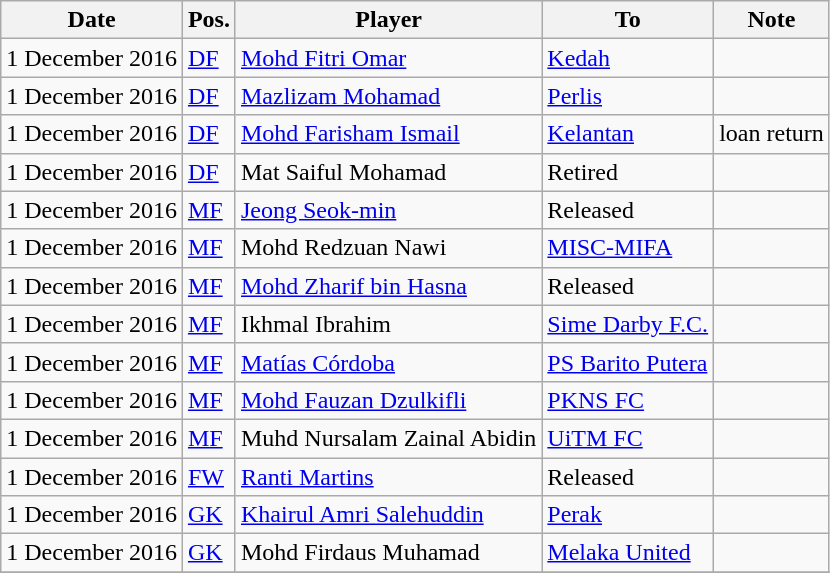<table class="wikitable sortable">
<tr>
<th>Date</th>
<th>Pos.</th>
<th>Player</th>
<th>To</th>
<th>Note</th>
</tr>
<tr>
<td>1 December 2016</td>
<td><a href='#'>DF</a></td>
<td> <a href='#'>Mohd Fitri Omar</a></td>
<td> <a href='#'>Kedah</a></td>
<td></td>
</tr>
<tr>
<td>1 December 2016</td>
<td><a href='#'>DF</a></td>
<td> <a href='#'>Mazlizam Mohamad</a></td>
<td> <a href='#'>Perlis</a></td>
<td></td>
</tr>
<tr>
<td>1 December 2016</td>
<td><a href='#'>DF</a></td>
<td> <a href='#'>Mohd Farisham Ismail</a></td>
<td> <a href='#'>Kelantan</a></td>
<td>loan return</td>
</tr>
<tr>
<td>1 December 2016</td>
<td><a href='#'>DF</a></td>
<td> Mat Saiful Mohamad</td>
<td>Retired</td>
<td></td>
</tr>
<tr>
<td>1 December 2016</td>
<td><a href='#'>MF</a></td>
<td> <a href='#'>Jeong Seok-min</a></td>
<td>Released</td>
<td></td>
</tr>
<tr>
<td>1 December 2016</td>
<td><a href='#'>MF</a></td>
<td> Mohd Redzuan Nawi</td>
<td> <a href='#'>MISC-MIFA</a></td>
<td></td>
</tr>
<tr>
<td>1 December 2016</td>
<td><a href='#'>MF</a></td>
<td> <a href='#'>Mohd Zharif bin Hasna</a></td>
<td>Released</td>
<td></td>
</tr>
<tr>
<td>1 December 2016</td>
<td><a href='#'>MF</a></td>
<td> Ikhmal Ibrahim</td>
<td> <a href='#'>Sime Darby F.C.</a></td>
<td></td>
</tr>
<tr>
<td>1 December 2016</td>
<td><a href='#'>MF</a></td>
<td> <a href='#'>Matías Córdoba</a></td>
<td> <a href='#'>PS Barito Putera</a></td>
<td></td>
</tr>
<tr>
<td>1 December 2016</td>
<td><a href='#'>MF</a></td>
<td> <a href='#'>Mohd Fauzan Dzulkifli</a></td>
<td> <a href='#'>PKNS FC</a></td>
<td></td>
</tr>
<tr>
<td>1 December 2016</td>
<td><a href='#'>MF</a></td>
<td> Muhd Nursalam Zainal Abidin</td>
<td> <a href='#'>UiTM FC</a></td>
<td></td>
</tr>
<tr>
<td>1 December 2016</td>
<td><a href='#'>FW</a></td>
<td> <a href='#'>Ranti Martins</a></td>
<td>Released</td>
<td></td>
</tr>
<tr>
<td>1 December 2016</td>
<td><a href='#'>GK</a></td>
<td> <a href='#'>Khairul Amri Salehuddin</a></td>
<td> <a href='#'>Perak</a></td>
<td></td>
</tr>
<tr>
<td>1 December 2016</td>
<td><a href='#'>GK</a></td>
<td> Mohd Firdaus Muhamad</td>
<td> <a href='#'>Melaka United</a></td>
<td></td>
</tr>
<tr>
</tr>
</table>
